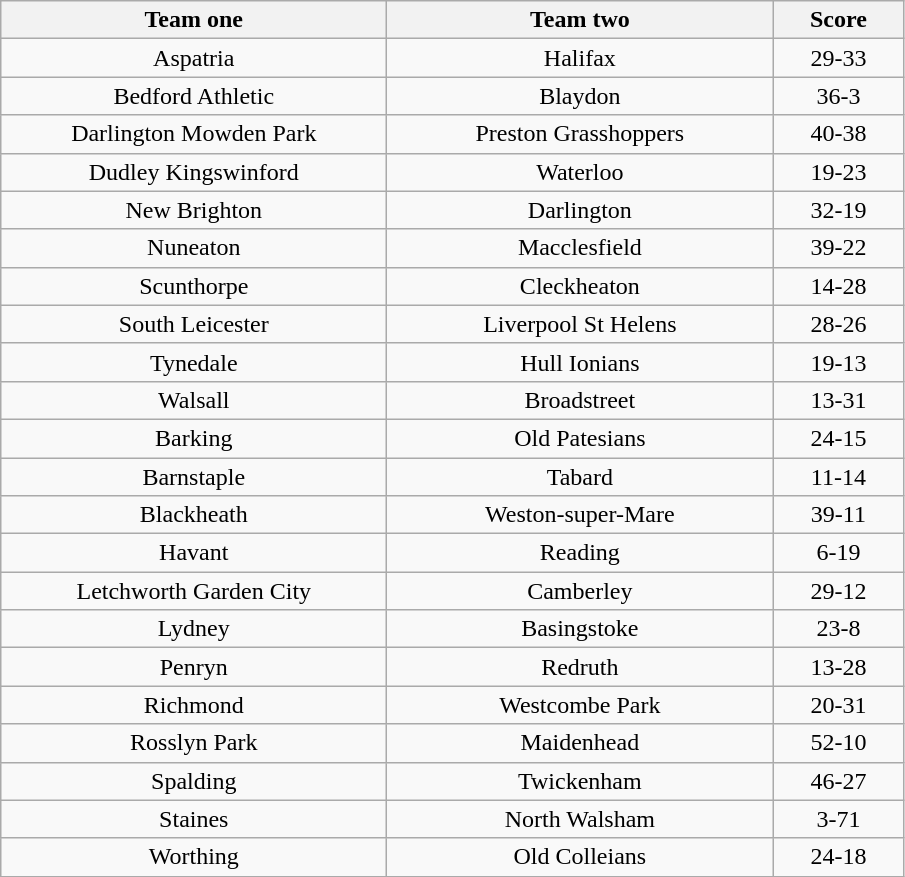<table class="wikitable" style="text-align: center">
<tr>
<th width=250>Team one</th>
<th width=250>Team two</th>
<th width=80>Score</th>
</tr>
<tr>
<td>Aspatria</td>
<td>Halifax</td>
<td>29-33</td>
</tr>
<tr>
<td>Bedford Athletic</td>
<td>Blaydon</td>
<td>36-3</td>
</tr>
<tr>
<td>Darlington Mowden Park</td>
<td>Preston Grasshoppers</td>
<td>40-38</td>
</tr>
<tr>
<td>Dudley Kingswinford</td>
<td>Waterloo</td>
<td>19-23</td>
</tr>
<tr>
<td>New Brighton</td>
<td>Darlington</td>
<td>32-19</td>
</tr>
<tr>
<td>Nuneaton</td>
<td>Macclesfield</td>
<td>39-22</td>
</tr>
<tr>
<td>Scunthorpe</td>
<td>Cleckheaton</td>
<td>14-28</td>
</tr>
<tr>
<td>South Leicester</td>
<td>Liverpool St Helens</td>
<td>28-26</td>
</tr>
<tr>
<td>Tynedale</td>
<td>Hull Ionians</td>
<td>19-13</td>
</tr>
<tr>
<td>Walsall</td>
<td>Broadstreet</td>
<td>13-31</td>
</tr>
<tr>
<td>Barking</td>
<td>Old Patesians</td>
<td>24-15</td>
</tr>
<tr>
<td>Barnstaple</td>
<td>Tabard</td>
<td>11-14</td>
</tr>
<tr>
<td>Blackheath</td>
<td>Weston-super-Mare</td>
<td>39-11</td>
</tr>
<tr>
<td>Havant</td>
<td>Reading</td>
<td>6-19</td>
</tr>
<tr>
<td>Letchworth Garden City</td>
<td>Camberley</td>
<td>29-12</td>
</tr>
<tr>
<td>Lydney</td>
<td>Basingstoke</td>
<td>23-8</td>
</tr>
<tr>
<td>Penryn</td>
<td>Redruth</td>
<td>13-28</td>
</tr>
<tr>
<td>Richmond</td>
<td>Westcombe Park</td>
<td>20-31</td>
</tr>
<tr>
<td>Rosslyn Park</td>
<td>Maidenhead</td>
<td>52-10</td>
</tr>
<tr>
<td>Spalding</td>
<td>Twickenham</td>
<td>46-27</td>
</tr>
<tr>
<td>Staines</td>
<td>North Walsham</td>
<td>3-71</td>
</tr>
<tr>
<td>Worthing</td>
<td>Old Colleians</td>
<td>24-18</td>
</tr>
</table>
